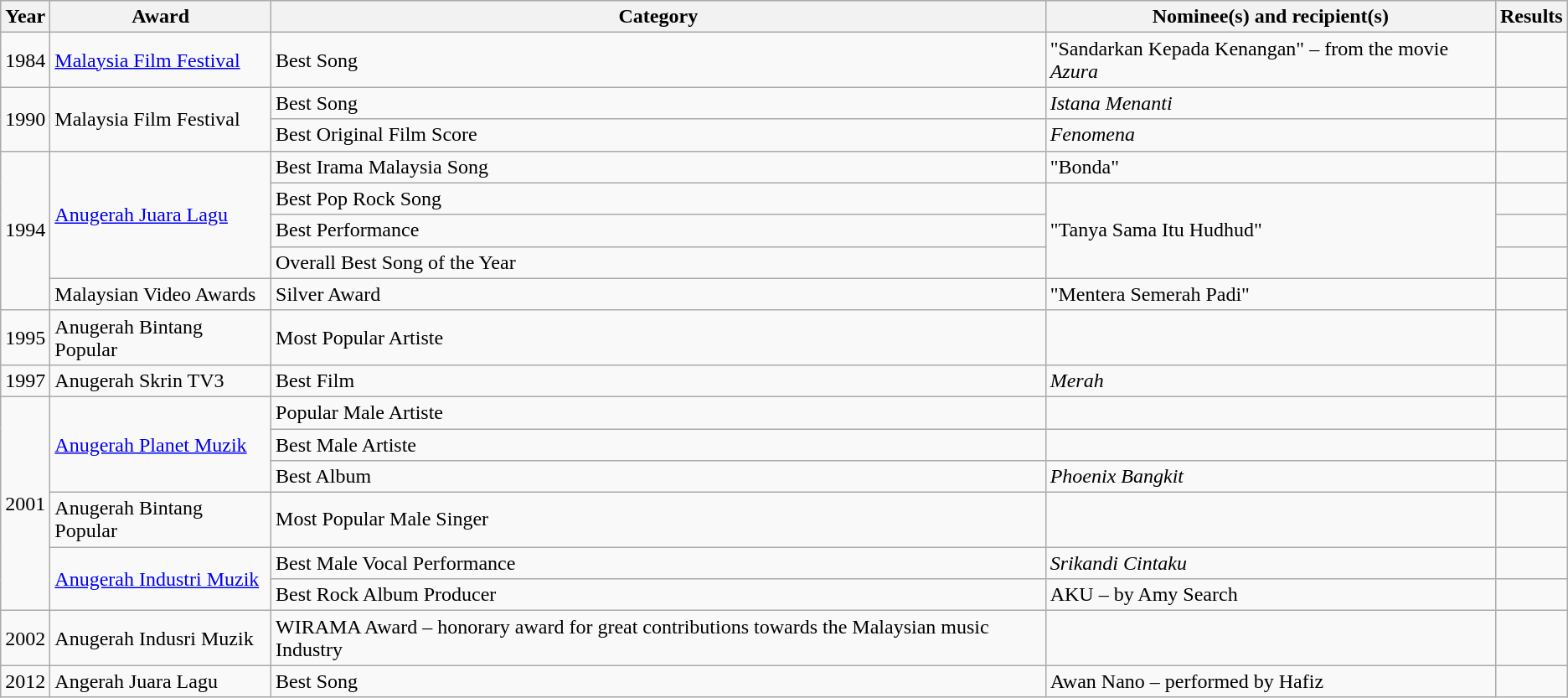<table class="wikitable">
<tr>
<th>Year</th>
<th>Award</th>
<th>Category</th>
<th>Nominee(s) and recipient(s)</th>
<th>Results</th>
</tr>
<tr>
<td>1984</td>
<td><a href='#'>Malaysia Film Festival</a></td>
<td>Best Song</td>
<td>"Sandarkan Kepada Kenangan" – from the movie <em>Azura</em></td>
<td></td>
</tr>
<tr>
<td rowspan="2">1990</td>
<td rowspan="2">Malaysia Film Festival</td>
<td>Best Song</td>
<td><em>Istana Menanti</em></td>
<td></td>
</tr>
<tr>
<td>Best Original Film Score</td>
<td><em>Fenomena</em></td>
<td></td>
</tr>
<tr>
<td rowspan="5">1994</td>
<td rowspan="4"><a href='#'>Anugerah Juara Lagu</a></td>
<td>Best Irama Malaysia Song</td>
<td>"Bonda"</td>
<td></td>
</tr>
<tr>
<td>Best Pop Rock Song</td>
<td rowspan="3">"Tanya Sama Itu Hudhud"</td>
<td></td>
</tr>
<tr>
<td>Best Performance</td>
<td></td>
</tr>
<tr>
<td>Overall Best Song of the Year</td>
<td></td>
</tr>
<tr>
<td>Malaysian Video Awards</td>
<td>Silver Award</td>
<td>"Mentera Semerah Padi"</td>
<td></td>
</tr>
<tr>
<td>1995</td>
<td>Anugerah Bintang Popular</td>
<td>Most Popular Artiste</td>
<td></td>
<td></td>
</tr>
<tr>
<td>1997</td>
<td>Anugerah Skrin TV3</td>
<td>Best Film</td>
<td><em>Merah</em></td>
<td></td>
</tr>
<tr>
<td rowspan="6">2001</td>
<td rowspan="3"><a href='#'>Anugerah Planet Muzik</a></td>
<td>Popular Male Artiste</td>
<td></td>
<td></td>
</tr>
<tr>
<td>Best Male Artiste</td>
<td></td>
<td></td>
</tr>
<tr>
<td>Best Album</td>
<td><em>Phoenix Bangkit</em></td>
<td></td>
</tr>
<tr>
<td>Anugerah Bintang Popular</td>
<td>Most Popular Male Singer</td>
<td></td>
<td></td>
</tr>
<tr>
<td rowspan="2"><a href='#'>Anugerah Industri Muzik</a></td>
<td>Best Male Vocal Performance</td>
<td><em>Srikandi Cintaku</em></td>
<td></td>
</tr>
<tr>
<td>Best Rock Album Producer</td>
<td>AKU  – by Amy Search</td>
<td></td>
</tr>
<tr>
<td>2002</td>
<td>Anugerah Indusri Muzik</td>
<td>WIRAMA Award – honorary award for great contributions towards the Malaysian music Industry</td>
<td></td>
<td></td>
</tr>
<tr>
<td>2012</td>
<td>Angerah Juara Lagu</td>
<td>Best Song</td>
<td>Awan Nano – performed by Hafiz</td>
<td></td>
</tr>
</table>
